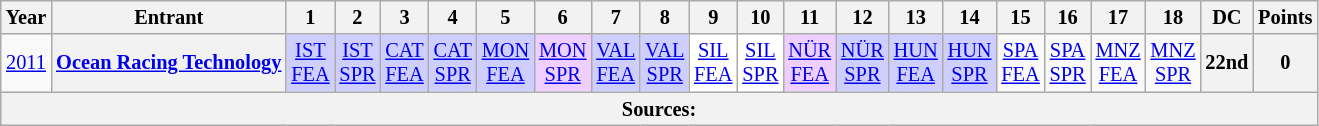<table class="wikitable" style="text-align:center; font-size:85%">
<tr>
<th>Year</th>
<th>Entrant</th>
<th>1</th>
<th>2</th>
<th>3</th>
<th>4</th>
<th>5</th>
<th>6</th>
<th>7</th>
<th>8</th>
<th>9</th>
<th>10</th>
<th>11</th>
<th>12</th>
<th>13</th>
<th>14</th>
<th>15</th>
<th>16</th>
<th>17</th>
<th>18</th>
<th>DC</th>
<th>Points</th>
</tr>
<tr>
<td><a href='#'>2011</a></td>
<th nowrap><a href='#'>Ocean Racing Technology</a></th>
<td style="background:#CFCFFF;"><a href='#'>IST<br>FEA</a><br></td>
<td style="background:#CFCFFF;"><a href='#'>IST<br>SPR</a><br></td>
<td style="background:#CFCFFF;"><a href='#'>CAT<br>FEA</a><br></td>
<td style="background:#CFCFFF;"><a href='#'>CAT<br>SPR</a><br></td>
<td style="background:#CFCFFF;"><a href='#'>MON<br>FEA</a><br></td>
<td style="background:#EFCFFF;"><a href='#'>MON<br>SPR</a><br></td>
<td style="background:#CFCFFF;"><a href='#'>VAL<br>FEA</a><br></td>
<td style="background:#CFCFFF;"><a href='#'>VAL<br>SPR</a><br></td>
<td style="background:#FFFFFF;"><a href='#'>SIL<br>FEA</a><br></td>
<td style="background:#FFFFFF;"><a href='#'>SIL<br>SPR</a><br></td>
<td style="background:#EFCFFF;"><a href='#'>NÜR<br>FEA</a><br></td>
<td style="background:#CFCFFF;"><a href='#'>NÜR<br>SPR</a><br></td>
<td style="background:#CFCFFF;"><a href='#'>HUN<br>FEA</a><br></td>
<td style="background:#CFCFFF;"><a href='#'>HUN<br>SPR</a><br></td>
<td><a href='#'>SPA<br>FEA</a></td>
<td><a href='#'>SPA<br>SPR</a></td>
<td><a href='#'>MNZ<br>FEA</a></td>
<td><a href='#'>MNZ<br>SPR</a></td>
<th>22nd</th>
<th>0</th>
</tr>
<tr>
<th colspan="22">Sources:</th>
</tr>
</table>
